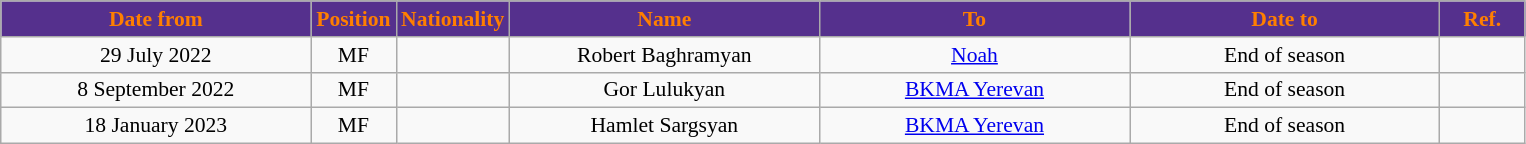<table class="wikitable"  style="text-align:center; font-size:90%; ">
<tr>
<th style="background:#55308D; color:#FF7F00; width:200px;">Date from</th>
<th style="background:#55308D; color:#FF7F00; width:50px;">Position</th>
<th style="background:#55308D; color:#FF7F00; width:50px;">Nationality</th>
<th style="background:#55308D; color:#FF7F00; width:200px;">Name</th>
<th style="background:#55308D; color:#FF7F00; width:200px;">To</th>
<th style="background:#55308D; color:#FF7F00; width:200px;">Date to</th>
<th style="background:#55308D; color:#FF7F00; width:50px;">Ref.</th>
</tr>
<tr>
<td>29 July 2022</td>
<td>MF</td>
<td></td>
<td>Robert Baghramyan</td>
<td><a href='#'>Noah</a></td>
<td>End of season</td>
<td></td>
</tr>
<tr>
<td>8 September 2022</td>
<td>MF</td>
<td></td>
<td>Gor Lulukyan</td>
<td><a href='#'>BKMA Yerevan</a></td>
<td>End of season</td>
<td></td>
</tr>
<tr>
<td>18 January 2023</td>
<td>MF</td>
<td></td>
<td>Hamlet Sargsyan</td>
<td><a href='#'>BKMA Yerevan</a></td>
<td>End of season</td>
<td></td>
</tr>
</table>
